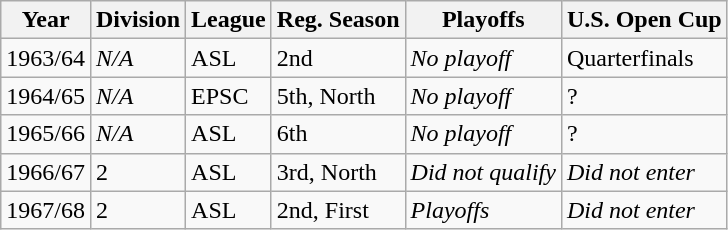<table class="wikitable">
<tr>
<th>Year</th>
<th>Division</th>
<th>League</th>
<th>Reg. Season</th>
<th>Playoffs</th>
<th>U.S. Open Cup</th>
</tr>
<tr>
<td>1963/64</td>
<td><em>N/A</em></td>
<td>ASL</td>
<td>2nd</td>
<td><em>No playoff</em></td>
<td>Quarterfinals</td>
</tr>
<tr>
<td>1964/65</td>
<td><em>N/A</em></td>
<td>EPSC</td>
<td>5th, North</td>
<td><em>No playoff</em></td>
<td>?</td>
</tr>
<tr>
<td>1965/66</td>
<td><em>N/A</em></td>
<td>ASL</td>
<td>6th</td>
<td><em>No playoff</em></td>
<td>?</td>
</tr>
<tr>
<td>1966/67</td>
<td>2</td>
<td>ASL</td>
<td>3rd, North</td>
<td><em>Did not qualify</em></td>
<td><em>Did not enter</em></td>
</tr>
<tr>
<td>1967/68</td>
<td>2</td>
<td>ASL</td>
<td>2nd, First</td>
<td><em>Playoffs</em></td>
<td><em>Did not enter</em></td>
</tr>
</table>
